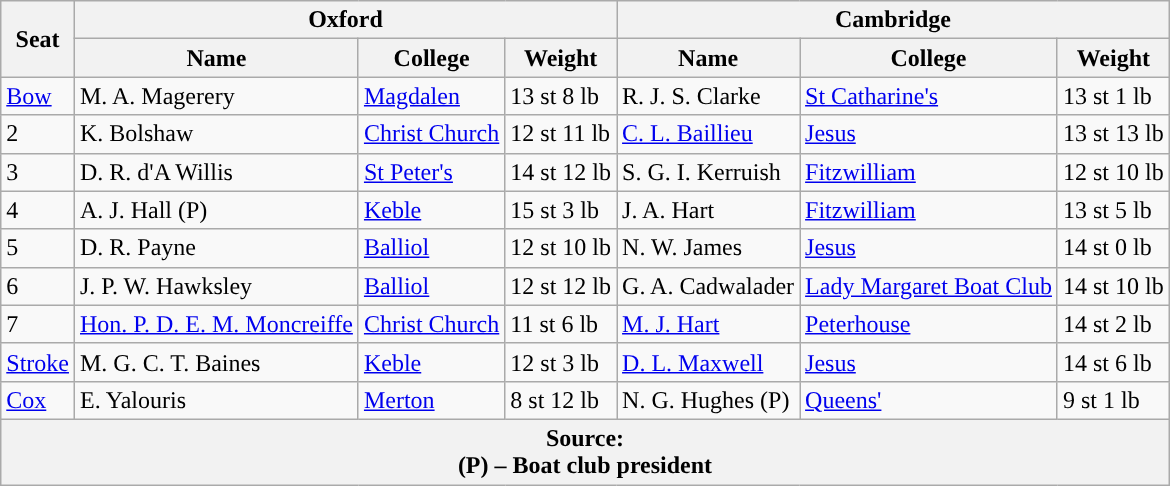<table class="wikitable">
<tr>
<th rowspan="2" scope="col">Seat</th>
<th colspan="3" scope="col">Oxford <br> </th>
<th colspan="3" scope="col">Cambridge <br> </th>
</tr>
<tr>
<th>Name</th>
<th>College</th>
<th>Weight</th>
<th>Name</th>
<th>College</th>
<th>Weight</th>
</tr>
<tr>
<td><a href='#'>Bow</a></td>
<td>M. A. Magerery</td>
<td><a href='#'>Magdalen</a></td>
<td>13 st 8 lb</td>
<td>R. J. S. Clarke</td>
<td><a href='#'>St Catharine's</a></td>
<td>13 st 1 lb</td>
</tr>
<tr>
<td>2</td>
<td>K. Bolshaw</td>
<td><a href='#'>Christ Church</a></td>
<td>12 st 11 lb</td>
<td><a href='#'>C. L. Baillieu</a></td>
<td><a href='#'>Jesus</a></td>
<td>13 st 13 lb</td>
</tr>
<tr>
<td>3</td>
<td>D. R. d'A Willis</td>
<td><a href='#'>St Peter's</a></td>
<td>14 st 12 lb</td>
<td>S. G. I. Kerruish</td>
<td><a href='#'>Fitzwilliam</a></td>
<td>12 st 10 lb</td>
</tr>
<tr>
<td>4</td>
<td>A. J. Hall (P)</td>
<td><a href='#'>Keble</a></td>
<td>15 st 3 lb</td>
<td>J. A. Hart</td>
<td><a href='#'>Fitzwilliam</a></td>
<td>13 st 5 lb</td>
</tr>
<tr>
<td>5</td>
<td>D. R. Payne</td>
<td><a href='#'>Balliol</a></td>
<td>12 st 10 lb</td>
<td>N. W. James</td>
<td><a href='#'>Jesus</a></td>
<td>14 st 0 lb</td>
</tr>
<tr>
<td>6</td>
<td>J. P. W. Hawksley</td>
<td><a href='#'>Balliol</a></td>
<td>12 st 12 lb</td>
<td>G. A. Cadwalader</td>
<td><a href='#'>Lady Margaret Boat Club</a></td>
<td>14 st 10 lb</td>
</tr>
<tr>
<td>7</td>
<td><a href='#'>Hon. P. D. E. M. Moncreiffe</a></td>
<td><a href='#'>Christ Church</a></td>
<td>11 st 6 lb</td>
<td><a href='#'>M. J. Hart</a></td>
<td><a href='#'>Peterhouse</a></td>
<td>14 st 2 lb</td>
</tr>
<tr>
<td><a href='#'>Stroke</a></td>
<td>M. G. C. T. Baines</td>
<td><a href='#'>Keble</a></td>
<td>12 st 3 lb</td>
<td><a href='#'>D. L. Maxwell</a></td>
<td><a href='#'>Jesus</a></td>
<td>14 st 6 lb</td>
</tr>
<tr>
<td><a href='#'>Cox</a></td>
<td>E. Yalouris</td>
<td><a href='#'>Merton</a></td>
<td>8 st 12 lb</td>
<td>N. G. Hughes (P)</td>
<td><a href='#'>Queens'</a></td>
<td>9 st 1 lb</td>
</tr>
<tr>
<th colspan="7">Source:<br>(P) – Boat club president</th>
</tr>
</table>
